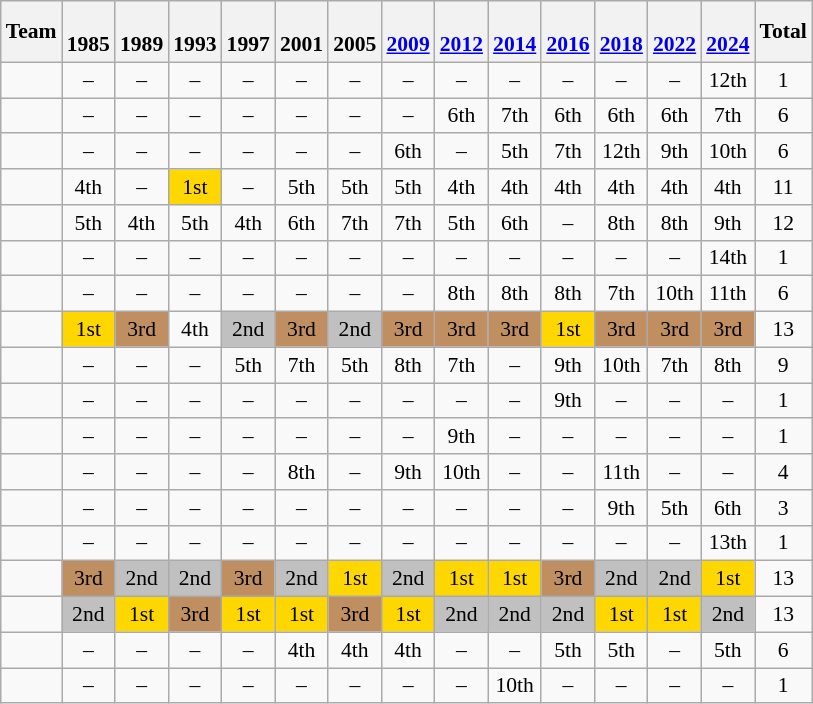<table class="wikitable sortable" style="text-align:center; font-size:90%">
<tr>
<th>Team</th>
<th><br>1985</th>
<th><br>1989</th>
<th><br>1993</th>
<th><br>1997</th>
<th><br>2001</th>
<th><br>2005</th>
<th><br><a href='#'>2009</a></th>
<th><br><a href='#'>2012</a></th>
<th><br><a href='#'>2014</a></th>
<th><br><a href='#'>2016</a></th>
<th><br><a href='#'>2018</a></th>
<th><br><a href='#'>2022</a></th>
<th><br><a href='#'>2024</a></th>
<th>Total</th>
</tr>
<tr>
<td align="left"></td>
<td>–</td>
<td>–</td>
<td>–</td>
<td>–</td>
<td>–</td>
<td>–</td>
<td>–</td>
<td>–</td>
<td>–</td>
<td>–</td>
<td>–</td>
<td>–</td>
<td>12th</td>
<td>1</td>
</tr>
<tr>
<td align="left"></td>
<td>–</td>
<td>–</td>
<td>–</td>
<td>–</td>
<td>–</td>
<td>–</td>
<td>–</td>
<td>6th</td>
<td>7th</td>
<td>6th</td>
<td>6th</td>
<td>6th</td>
<td>7th</td>
<td>6</td>
</tr>
<tr>
<td align="left"></td>
<td>–</td>
<td>–</td>
<td>–</td>
<td>–</td>
<td>–</td>
<td>–</td>
<td>6th</td>
<td>–</td>
<td>5th</td>
<td>7th</td>
<td>12th</td>
<td>9th</td>
<td>10th</td>
<td>6</td>
</tr>
<tr>
<td align="left"></td>
<td>4th</td>
<td>–</td>
<td bgcolor="#FFD700">1st</td>
<td>–</td>
<td>5th</td>
<td>5th</td>
<td>5th</td>
<td>4th</td>
<td>4th</td>
<td>4th</td>
<td>4th</td>
<td>4th</td>
<td>4th</td>
<td>11</td>
</tr>
<tr>
<td align="left"></td>
<td>5th</td>
<td>4th</td>
<td>5th</td>
<td>4th</td>
<td>6th</td>
<td>7th</td>
<td>7th</td>
<td>5th</td>
<td>6th</td>
<td>–</td>
<td>8th</td>
<td>8th</td>
<td>9th</td>
<td>12</td>
</tr>
<tr>
<td align="left"></td>
<td>–</td>
<td>–</td>
<td>–</td>
<td>–</td>
<td>–</td>
<td>–</td>
<td>–</td>
<td>–</td>
<td>–</td>
<td>–</td>
<td>–</td>
<td>–</td>
<td>14th</td>
<td>1</td>
</tr>
<tr>
<td align="left"></td>
<td>–</td>
<td>–</td>
<td>–</td>
<td>–</td>
<td>–</td>
<td>–</td>
<td>–</td>
<td>8th</td>
<td>8th</td>
<td>8th</td>
<td>7th</td>
<td>10th</td>
<td>11th</td>
<td>6</td>
</tr>
<tr>
<td align="left"></td>
<td bgcolor="#FFD700">1st</td>
<td bgcolor="#BF8E61">3rd</td>
<td>4th</td>
<td bgcolor="#C0C0C0">2nd</td>
<td bgcolor="#BF8E61">3rd</td>
<td bgcolor="#C0C0C0">2nd</td>
<td bgcolor="#BF8E61">3rd</td>
<td bgcolor="#BF8E61">3rd</td>
<td bgcolor="#BF8E61">3rd</td>
<td bgcolor="#FFD700">1st</td>
<td bgcolor="#BF8E61">3rd</td>
<td bgcolor="#BF8E61">3rd</td>
<td bgcolor="#BF8E61">3rd</td>
<td>13</td>
</tr>
<tr>
<td align="left"></td>
<td>–</td>
<td>–</td>
<td>–</td>
<td>5th</td>
<td>7th</td>
<td>5th</td>
<td>8th</td>
<td>7th</td>
<td>–</td>
<td>9th</td>
<td>10th</td>
<td>7th</td>
<td>8th</td>
<td>9</td>
</tr>
<tr>
<td align="left"></td>
<td>–</td>
<td>–</td>
<td>–</td>
<td>–</td>
<td>–</td>
<td>–</td>
<td>–</td>
<td>–</td>
<td>–</td>
<td>9th</td>
<td>–</td>
<td>–</td>
<td>–</td>
<td>1</td>
</tr>
<tr>
<td align="left"></td>
<td>–</td>
<td>–</td>
<td>–</td>
<td>–</td>
<td>–</td>
<td>–</td>
<td>–</td>
<td>9th</td>
<td>–</td>
<td>–</td>
<td>–</td>
<td>–</td>
<td>–</td>
<td>1</td>
</tr>
<tr>
<td align="left"></td>
<td>–</td>
<td>–</td>
<td>–</td>
<td>–</td>
<td>8th</td>
<td>–</td>
<td>9th</td>
<td>10th</td>
<td>–</td>
<td>–</td>
<td>11th</td>
<td>–</td>
<td>–</td>
<td>4</td>
</tr>
<tr>
<td align="left"></td>
<td>–</td>
<td>–</td>
<td>–</td>
<td>–</td>
<td>–</td>
<td>–</td>
<td>–</td>
<td>–</td>
<td>–</td>
<td>–</td>
<td>9th</td>
<td>5th</td>
<td>6th</td>
<td>3</td>
</tr>
<tr>
<td align="left"></td>
<td>–</td>
<td>–</td>
<td>–</td>
<td>–</td>
<td>–</td>
<td>–</td>
<td>–</td>
<td>–</td>
<td>–</td>
<td>–</td>
<td>–</td>
<td>–</td>
<td>13th</td>
<td>1</td>
</tr>
<tr>
<td align="left"></td>
<td bgcolor="#BF8E61">3rd</td>
<td bgcolor="#C0C0C0">2nd</td>
<td bgcolor="#C0C0C0">2nd</td>
<td bgcolor="#BF8E61">3rd</td>
<td bgcolor="#C0C0C0">2nd</td>
<td bgcolor="#FFD700">1st</td>
<td bgcolor="#C0C0C0">2nd</td>
<td bgcolor="#FFD700">1st</td>
<td bgcolor="#FFD700">1st</td>
<td bgcolor="#BF8E61">3rd</td>
<td bgcolor="#C0C0C0">2nd</td>
<td bgcolor="#C0C0C0">2nd</td>
<td bgcolor="#FFD700">1st</td>
<td>13</td>
</tr>
<tr>
<td align="left"></td>
<td bgcolor="#C0C0C0">2nd</td>
<td bgcolor="#FFD700">1st</td>
<td bgcolor="#BF8E61">3rd</td>
<td bgcolor="#FFD700">1st</td>
<td bgcolor="#FFD700">1st</td>
<td bgcolor="#BF8E61">3rd</td>
<td bgcolor="#FFD700">1st</td>
<td bgcolor="#C0C0C0">2nd</td>
<td bgcolor="#C0C0C0">2nd</td>
<td bgcolor="#C0C0C0">2nd</td>
<td bgcolor="#FFD700">1st</td>
<td bgcolor="#FFD700">1st</td>
<td bgcolor="#C0C0C0">2nd</td>
<td>13</td>
</tr>
<tr>
<td align="left"></td>
<td>–</td>
<td>–</td>
<td>–</td>
<td>–</td>
<td>4th</td>
<td>4th</td>
<td>4th</td>
<td>–</td>
<td>–</td>
<td>5th</td>
<td>5th</td>
<td>–</td>
<td>5th</td>
<td>6</td>
</tr>
<tr>
<td align="left"></td>
<td>–</td>
<td>–</td>
<td>–</td>
<td>–</td>
<td>–</td>
<td>–</td>
<td>–</td>
<td>–</td>
<td>10th</td>
<td>–</td>
<td>–</td>
<td>–</td>
<td>–</td>
<td>1</td>
</tr>
</table>
